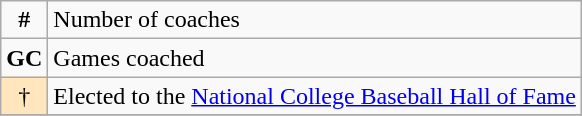<table class="wikitable">
<tr>
<td align="center"><strong>#</strong></td>
<td>Number of coaches</td>
</tr>
<tr>
<td><strong>GC</strong></td>
<td>Games coached</td>
</tr>
<tr>
<td bgcolor=#FFE6BD align="center">†</td>
<td>Elected to the <a href='#'>National College Baseball Hall of Fame</a></td>
</tr>
<tr>
</tr>
</table>
